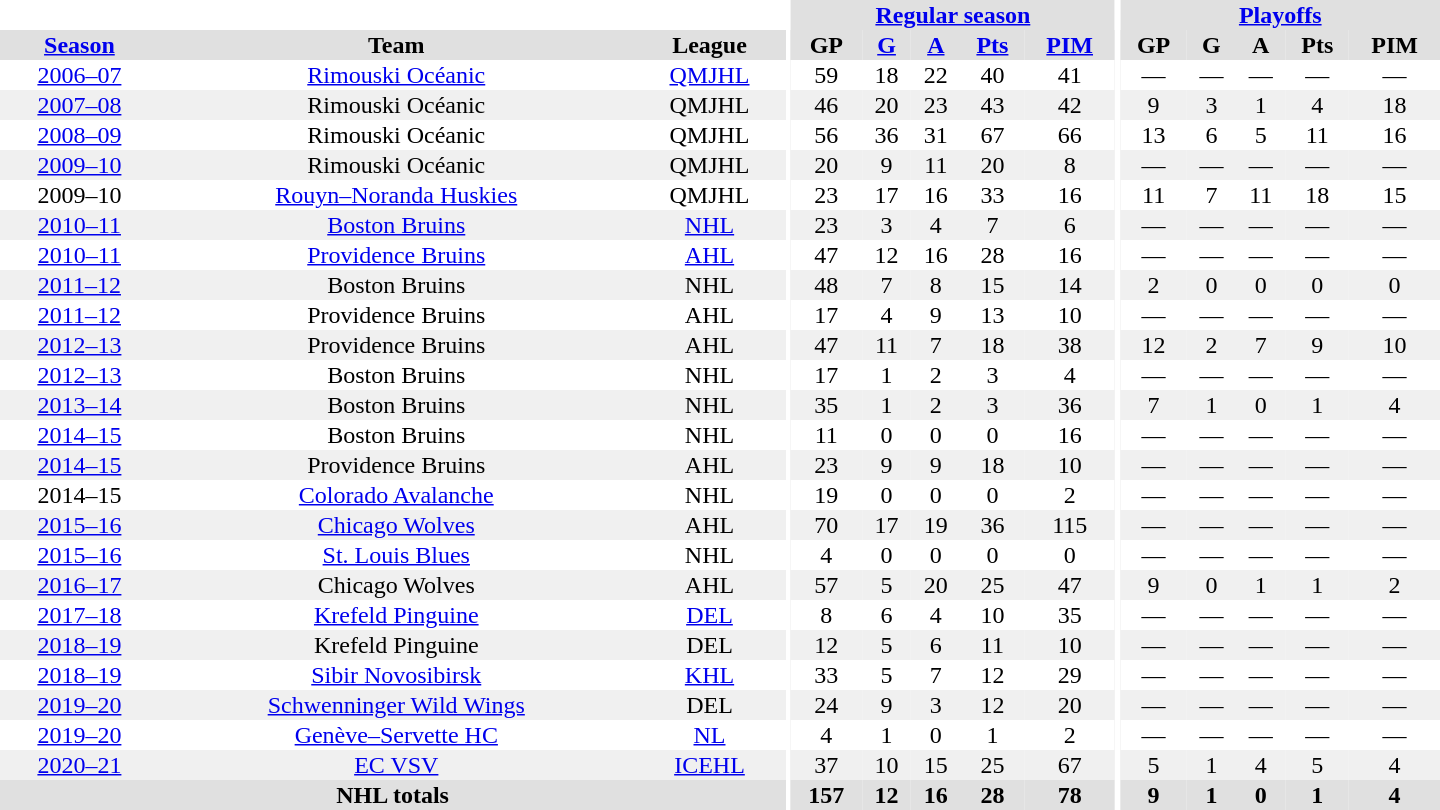<table border="0" cellpadding="1" cellspacing="0" style="text-align:center; width:60em">
<tr bgcolor="#e0e0e0">
<th colspan="3"  bgcolor="#ffffff"></th>
<th rowspan="99" bgcolor="#ffffff"></th>
<th colspan="5"><a href='#'>Regular season</a></th>
<th rowspan="99" bgcolor="#ffffff"></th>
<th colspan="5"><a href='#'>Playoffs</a></th>
</tr>
<tr bgcolor="#e0e0e0">
<th><a href='#'>Season</a></th>
<th>Team</th>
<th>League</th>
<th>GP</th>
<th><a href='#'>G</a></th>
<th><a href='#'>A</a></th>
<th><a href='#'>Pts</a></th>
<th><a href='#'>PIM</a></th>
<th>GP</th>
<th>G</th>
<th>A</th>
<th>Pts</th>
<th>PIM</th>
</tr>
<tr>
<td><a href='#'>2006–07</a></td>
<td><a href='#'>Rimouski Océanic</a></td>
<td><a href='#'>QMJHL</a></td>
<td>59</td>
<td>18</td>
<td>22</td>
<td>40</td>
<td>41</td>
<td>—</td>
<td>—</td>
<td>—</td>
<td>—</td>
<td>—</td>
</tr>
<tr bgcolor="#f0f0f0">
<td><a href='#'>2007–08</a></td>
<td>Rimouski Océanic</td>
<td>QMJHL</td>
<td>46</td>
<td>20</td>
<td>23</td>
<td>43</td>
<td>42</td>
<td>9</td>
<td>3</td>
<td>1</td>
<td>4</td>
<td>18</td>
</tr>
<tr>
<td><a href='#'>2008–09</a></td>
<td>Rimouski Océanic</td>
<td>QMJHL</td>
<td>56</td>
<td>36</td>
<td>31</td>
<td>67</td>
<td>66</td>
<td>13</td>
<td>6</td>
<td>5</td>
<td>11</td>
<td>16</td>
</tr>
<tr bgcolor="#f0f0f0">
<td><a href='#'>2009–10</a></td>
<td>Rimouski Océanic</td>
<td>QMJHL</td>
<td>20</td>
<td>9</td>
<td>11</td>
<td>20</td>
<td>8</td>
<td>—</td>
<td>—</td>
<td>—</td>
<td>—</td>
<td>—</td>
</tr>
<tr>
<td>2009–10</td>
<td><a href='#'>Rouyn–Noranda Huskies</a></td>
<td>QMJHL</td>
<td>23</td>
<td>17</td>
<td>16</td>
<td>33</td>
<td>16</td>
<td>11</td>
<td>7</td>
<td>11</td>
<td>18</td>
<td>15</td>
</tr>
<tr bgcolor="#f0f0f0">
<td><a href='#'>2010–11</a></td>
<td><a href='#'>Boston Bruins</a></td>
<td><a href='#'>NHL</a></td>
<td>23</td>
<td>3</td>
<td>4</td>
<td>7</td>
<td>6</td>
<td>—</td>
<td>—</td>
<td>—</td>
<td>—</td>
<td>—</td>
</tr>
<tr>
<td><a href='#'>2010–11</a></td>
<td><a href='#'>Providence Bruins</a></td>
<td><a href='#'>AHL</a></td>
<td>47</td>
<td>12</td>
<td>16</td>
<td>28</td>
<td>16</td>
<td>—</td>
<td>—</td>
<td>—</td>
<td>—</td>
<td>—</td>
</tr>
<tr bgcolor="#f0f0f0">
<td><a href='#'>2011–12</a></td>
<td>Boston Bruins</td>
<td>NHL</td>
<td>48</td>
<td>7</td>
<td>8</td>
<td>15</td>
<td>14</td>
<td>2</td>
<td>0</td>
<td>0</td>
<td>0</td>
<td>0</td>
</tr>
<tr>
<td><a href='#'>2011–12</a></td>
<td>Providence Bruins</td>
<td>AHL</td>
<td>17</td>
<td>4</td>
<td>9</td>
<td>13</td>
<td>10</td>
<td>—</td>
<td>—</td>
<td>—</td>
<td>—</td>
<td>—</td>
</tr>
<tr bgcolor="#f0f0f0">
<td><a href='#'>2012–13</a></td>
<td>Providence Bruins</td>
<td>AHL</td>
<td>47</td>
<td>11</td>
<td>7</td>
<td>18</td>
<td>38</td>
<td>12</td>
<td>2</td>
<td>7</td>
<td>9</td>
<td>10</td>
</tr>
<tr>
<td><a href='#'>2012–13</a></td>
<td>Boston Bruins</td>
<td>NHL</td>
<td>17</td>
<td>1</td>
<td>2</td>
<td>3</td>
<td>4</td>
<td>—</td>
<td>—</td>
<td>—</td>
<td>—</td>
<td>—</td>
</tr>
<tr bgcolor="#f0f0f0">
<td><a href='#'>2013–14</a></td>
<td>Boston Bruins</td>
<td>NHL</td>
<td>35</td>
<td>1</td>
<td>2</td>
<td>3</td>
<td>36</td>
<td>7</td>
<td>1</td>
<td>0</td>
<td>1</td>
<td>4</td>
</tr>
<tr>
<td><a href='#'>2014–15</a></td>
<td>Boston Bruins</td>
<td>NHL</td>
<td>11</td>
<td>0</td>
<td>0</td>
<td>0</td>
<td>16</td>
<td>—</td>
<td>—</td>
<td>—</td>
<td>—</td>
<td>—</td>
</tr>
<tr bgcolor="#f0f0f0">
<td><a href='#'>2014–15</a></td>
<td>Providence Bruins</td>
<td>AHL</td>
<td>23</td>
<td>9</td>
<td>9</td>
<td>18</td>
<td>10</td>
<td>—</td>
<td>—</td>
<td>—</td>
<td>—</td>
<td>—</td>
</tr>
<tr>
<td>2014–15</td>
<td><a href='#'>Colorado Avalanche</a></td>
<td>NHL</td>
<td>19</td>
<td>0</td>
<td>0</td>
<td>0</td>
<td>2</td>
<td>—</td>
<td>—</td>
<td>—</td>
<td>—</td>
<td>—</td>
</tr>
<tr bgcolor="#f0f0f0">
<td><a href='#'>2015–16</a></td>
<td><a href='#'>Chicago Wolves</a></td>
<td>AHL</td>
<td>70</td>
<td>17</td>
<td>19</td>
<td>36</td>
<td>115</td>
<td>—</td>
<td>—</td>
<td>—</td>
<td>—</td>
<td>—</td>
</tr>
<tr>
<td><a href='#'>2015–16</a></td>
<td><a href='#'>St. Louis Blues</a></td>
<td>NHL</td>
<td>4</td>
<td>0</td>
<td>0</td>
<td>0</td>
<td>0</td>
<td>—</td>
<td>—</td>
<td>—</td>
<td>—</td>
<td>—</td>
</tr>
<tr bgcolor="#f0f0f0">
<td><a href='#'>2016–17</a></td>
<td>Chicago Wolves</td>
<td>AHL</td>
<td>57</td>
<td>5</td>
<td>20</td>
<td>25</td>
<td>47</td>
<td>9</td>
<td>0</td>
<td>1</td>
<td>1</td>
<td>2</td>
</tr>
<tr>
<td><a href='#'>2017–18</a></td>
<td><a href='#'>Krefeld Pinguine</a></td>
<td><a href='#'>DEL</a></td>
<td>8</td>
<td>6</td>
<td>4</td>
<td>10</td>
<td>35</td>
<td>—</td>
<td>—</td>
<td>—</td>
<td>—</td>
<td>—</td>
</tr>
<tr bgcolor="#f0f0f0">
<td><a href='#'>2018–19</a></td>
<td>Krefeld Pinguine</td>
<td>DEL</td>
<td>12</td>
<td>5</td>
<td>6</td>
<td>11</td>
<td>10</td>
<td>—</td>
<td>—</td>
<td>—</td>
<td>—</td>
<td>—</td>
</tr>
<tr>
<td><a href='#'>2018–19</a></td>
<td><a href='#'>Sibir Novosibirsk</a></td>
<td><a href='#'>KHL</a></td>
<td>33</td>
<td>5</td>
<td>7</td>
<td>12</td>
<td>29</td>
<td>—</td>
<td>—</td>
<td>—</td>
<td>—</td>
<td>—</td>
</tr>
<tr bgcolor="#f0f0f0">
<td><a href='#'>2019–20</a></td>
<td><a href='#'>Schwenninger Wild Wings</a></td>
<td>DEL</td>
<td>24</td>
<td>9</td>
<td>3</td>
<td>12</td>
<td>20</td>
<td>—</td>
<td>—</td>
<td>—</td>
<td>—</td>
<td>—</td>
</tr>
<tr>
<td><a href='#'>2019–20</a></td>
<td><a href='#'>Genève–Servette HC</a></td>
<td><a href='#'>NL</a></td>
<td>4</td>
<td>1</td>
<td>0</td>
<td>1</td>
<td>2</td>
<td>—</td>
<td>—</td>
<td>—</td>
<td>—</td>
<td>—</td>
</tr>
<tr bgcolor="#f0f0f0">
<td><a href='#'>2020–21</a></td>
<td><a href='#'>EC VSV</a></td>
<td><a href='#'>ICEHL</a></td>
<td>37</td>
<td>10</td>
<td>15</td>
<td>25</td>
<td>67</td>
<td>5</td>
<td>1</td>
<td>4</td>
<td>5</td>
<td>4</td>
</tr>
<tr bgcolor="#e0e0e0">
<th colspan="3">NHL totals</th>
<th>157</th>
<th>12</th>
<th>16</th>
<th>28</th>
<th>78</th>
<th>9</th>
<th>1</th>
<th>0</th>
<th>1</th>
<th>4</th>
</tr>
</table>
